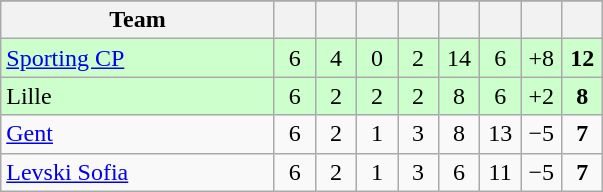<table class="wikitable" style="text-align: center;">
<tr>
</tr>
<tr>
<th width=175>Team</th>
<th width=20></th>
<th width=20></th>
<th width=20></th>
<th width=20></th>
<th width=20></th>
<th width=20></th>
<th width=20></th>
<th width=20></th>
</tr>
<tr bgcolor="#ccffcc">
<td align=left> <a href='#'>Sporting CP</a></td>
<td>6</td>
<td>4</td>
<td>0</td>
<td>2</td>
<td>14</td>
<td>6</td>
<td>+8</td>
<td><strong>12</strong></td>
</tr>
<tr bgcolor="#ccffcc">
<td align=left> Lille</td>
<td>6</td>
<td>2</td>
<td>2</td>
<td>2</td>
<td>8</td>
<td>6</td>
<td>+2</td>
<td><strong>8</strong></td>
</tr>
<tr>
<td align=left> <a href='#'>Gent</a></td>
<td>6</td>
<td>2</td>
<td>1</td>
<td>3</td>
<td>8</td>
<td>13</td>
<td>−5</td>
<td><strong>7</strong></td>
</tr>
<tr>
<td align=left> <a href='#'>Levski Sofia</a></td>
<td>6</td>
<td>2</td>
<td>1</td>
<td>3</td>
<td>6</td>
<td>11</td>
<td>−5</td>
<td><strong>7</strong></td>
</tr>
</table>
